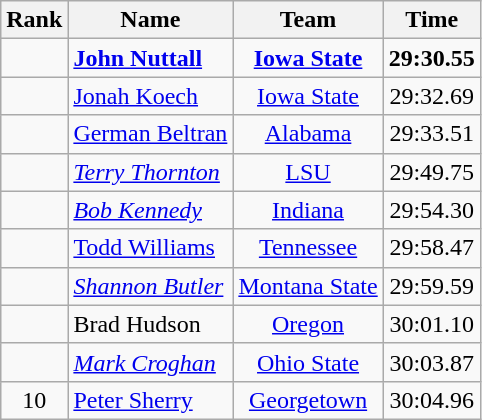<table class="wikitable sortable" style="text-align:center">
<tr>
<th>Rank</th>
<th>Name</th>
<th>Team</th>
<th>Time</th>
</tr>
<tr>
<td></td>
<td align=left> <strong><a href='#'>John Nuttall</a></strong></td>
<td><strong><a href='#'>Iowa State</a></strong></td>
<td><strong>29:30.55</strong></td>
</tr>
<tr>
<td></td>
<td align=left> <a href='#'>Jonah Koech</a></td>
<td><a href='#'>Iowa State</a></td>
<td>29:32.69</td>
</tr>
<tr>
<td></td>
<td align=left> <a href='#'>German Beltran</a></td>
<td><a href='#'>Alabama</a></td>
<td>29:33.51</td>
</tr>
<tr>
<td></td>
<td align=left> <em><a href='#'>Terry Thornton</a></em></td>
<td><a href='#'>LSU</a></td>
<td>29:49.75</td>
</tr>
<tr>
<td></td>
<td align=left> <em><a href='#'>Bob Kennedy</a></em></td>
<td><a href='#'>Indiana</a></td>
<td>29:54.30</td>
</tr>
<tr>
<td></td>
<td align=left> <a href='#'>Todd Williams</a></td>
<td><a href='#'>Tennessee</a></td>
<td>29:58.47</td>
</tr>
<tr>
<td></td>
<td align=left> <em><a href='#'>Shannon Butler</a></em></td>
<td><a href='#'>Montana State</a></td>
<td>29:59.59</td>
</tr>
<tr>
<td></td>
<td align=left> Brad Hudson</td>
<td><a href='#'>Oregon</a></td>
<td>30:01.10</td>
</tr>
<tr>
<td></td>
<td align=left> <em><a href='#'>Mark Croghan</a></em></td>
<td><a href='#'>Ohio State</a></td>
<td>30:03.87</td>
</tr>
<tr>
<td>10</td>
<td align=left> <a href='#'>Peter Sherry</a></td>
<td><a href='#'>Georgetown</a></td>
<td>30:04.96</td>
</tr>
</table>
